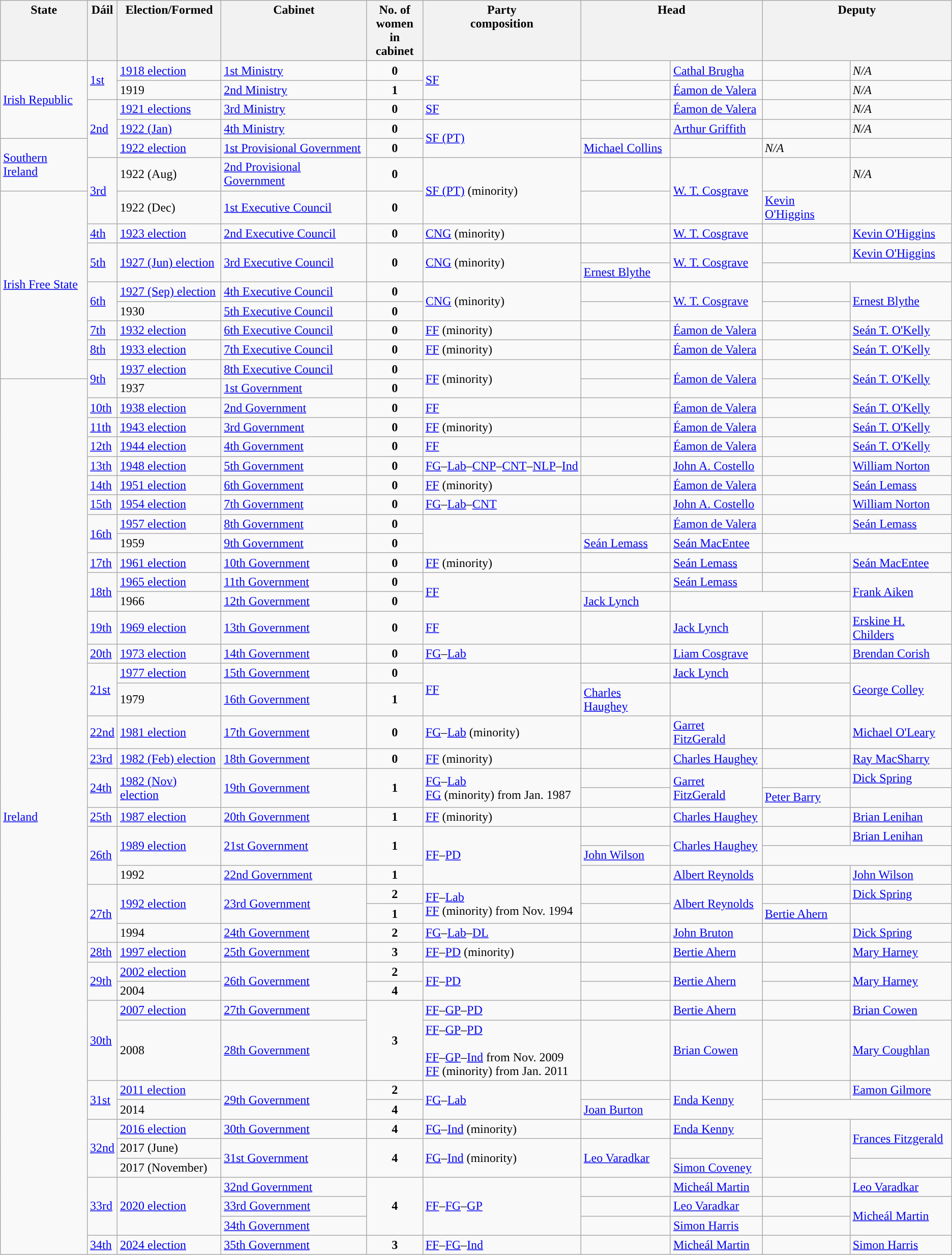<table class="wikitable sortable">
<tr valign="top">
<th scope="col">State</th>
<th scope="col">Dáil</th>
<th scope="col">Election/Formed</th>
<th scope="col">Cabinet</th>
<th scope="col">No. of<br>women in<br>cabinet</th>
<th scope="col">Party<br>composition</th>
<th colspan="2" scope="col">Head</th>
<th colspan="2" scope="col">Deputy</th>
</tr>
<tr>
<td rowspan="4"><a href='#'>Irish Republic</a></td>
<td rowspan="2" data-sort-value="01.1"><a href='#'>1st</a></td>
<td data-sort-value="1918"><a href='#'>1918 election</a></td>
<td data-sort-value="Ministry.01" scope="row"><a href='#'>1st Ministry</a></td>
<td align="center"><strong>0</strong></td>
<td data-sort-value="Sinn Fein" rowspan="2"><a href='#'>SF</a></td>
<td style="background-color: "></td>
<td data-sort-value="Brugha"><a href='#'>Cathal Brugha</a></td>
<td style="background-color: #f9f9f9"></td>
<td data-sort-value="-"><em>N/A</em></td>
</tr>
<tr>
<td>1919</td>
<td data-sort-value="Ministry.02" scope="row"><a href='#'>2nd Ministry</a></td>
<td align="center"><strong>1</strong></td>
<td style="background-color: "></td>
<td data-sort-value="de Valera"><a href='#'>Éamon de Valera</a></td>
<td style="background-color: #f9f9f9"></td>
<td data-sort-value="-"><em>N/A</em></td>
</tr>
<tr>
<td data-sort-value="02" rowspan="3"><a href='#'>2nd</a></td>
<td data-sort-value="1921"><a href='#'>1921 elections</a></td>
<td data-sort-value="Ministry.03" scope="row"><a href='#'>3rd Ministry</a></td>
<td align="center"><strong>0</strong></td>
<td data-sort-value="Sinn Fein"><a href='#'>SF</a></td>
<td style="background-color: "></td>
<td data-sort-value="de Valera"><a href='#'>Éamon de Valera</a></td>
<td style="background-color: #f9f9f9"></td>
<td data-sort-value="-"><em>N/A</em></td>
</tr>
<tr>
<td data-sort-value="1922.1"><a href='#'>1922 (Jan)</a></td>
<td data-sort-value="Ministry.04" scope="row"><a href='#'>4th Ministry</a></td>
<td align="center"><strong>0</strong></td>
<td data-sort-value="Sinn Fein (PT)" rowspan="2"><a href='#'>SF (PT)</a></td>
<td style="background-color: "></td>
<td data-sort-value="Griffith"><a href='#'>Arthur Griffith</a></td>
<td style="background-color: #f9f9f9"></td>
<td data-sort-value="-"><em>N/A</em></td>
</tr>
<tr>
<td rowspan="2"><a href='#'>Southern Ireland</a></td>
<td data-sort-value="1922.2"><a href='#'>1922 election</a></td>
<td data-sort-value="Provisional.01" scope="row"><a href='#'>1st Provisional Government</a> </td>
<td align="center"><strong>0</strong></td>
<td data-sort-value="Collins, Micha1el"><a href='#'>Michael Collins</a></td>
<td style="background-color: #f9f9f9"></td>
<td data-sort-value="-"><em>N/A</em></td>
</tr>
<tr>
<td data-sort-value="03" rowspan="2"><a href='#'>3rd</a></td>
<td data-sort-value="1922.3">1922 (Aug)</td>
<td data-sort-value="Provisional.02" scope="row"><a href='#'>2nd Provisional Government</a></td>
<td align="center"><strong>0</strong></td>
<td data-sort-value="Sinn Fein (PT)" rowspan="2"><a href='#'>SF (PT)</a> (minority)</td>
<td style="background-color: "></td>
<td data-sort-value="Cosgrave, W. T." rowspan="2"><a href='#'>W. T. Cosgrave</a></td>
<td style="background-color: #f9f9f9"></td>
<td data-sort-value="-"><em>N/A</em></td>
</tr>
<tr>
<td rowspan="9"><a href='#'>Irish Free State</a></td>
<td data-sort-value="1922.4">1922 (Dec)</td>
<td data-sort-value="Executive.01" scope="row"><a href='#'>1st Executive Council</a></td>
<td align="center"><strong>0</strong></td>
<td style="background-color: "></td>
<td data-sort-value="O Higgins, Kevin"><a href='#'>Kevin O'Higgins</a></td>
</tr>
<tr>
<td data-sort-value="04"><a href='#'>4th</a></td>
<td data-sort-value="1923"><a href='#'>1923 election</a></td>
<td data-sort-value="Executive.02" scope="row"><a href='#'>2nd Executive Council</a></td>
<td align="center"><strong>0</strong></td>
<td data-sort-value="Cumann na nGaedheal"><a href='#'>CNG</a> (minority)</td>
<td style="background-color: "></td>
<td data-sort-value="Cosgrave, W. T."><a href='#'>W. T. Cosgrave</a></td>
<td style="background-color: "></td>
<td data-sort-value="O Higgins, Kevin"><a href='#'>Kevin O'Higgins</a></td>
</tr>
<tr>
<td rowspan="2" data-sort-value="05"><a href='#'>5th</a></td>
<td rowspan="2" data-sort-value="1927.06"><a href='#'>1927 (Jun) election</a></td>
<td rowspan="2" data-sort-value="Executive.03" scope="row"><a href='#'>3rd Executive Council</a></td>
<td rowspan="2" align="center"><strong>0</strong></td>
<td data-sort-value="Cumann na nGaedheal" rowspan="2"><a href='#'>CNG</a> (minority)</td>
<td style="background-color: "></td>
<td data-sort-value="Cosgrave, W. T. Cosgrave" rowspan="2"><a href='#'>W. T. Cosgrave</a></td>
<td style="background-color: "></td>
<td data-sort-value="O Higgins, Kevin"><a href='#'>Kevin O'Higgins</a></td>
</tr>
<tr>
<td data-sort-value="Blythe, Ernest"><a href='#'>Ernest Blythe</a></td>
</tr>
<tr>
<td data-sort-value="06" rowspan="2"><a href='#'>6th</a></td>
<td data-sort-value="1927.09"><a href='#'>1927 (Sep) election</a></td>
<td data-sort-value="Executive.04" scope="row"><a href='#'>4th Executive Council</a></td>
<td align="center"><strong>0</strong></td>
<td data-sort-value="Cumann na nGaedheal" rowspan="2"><a href='#'>CNG</a> (minority)</td>
<td style="background-color: "></td>
<td data-sort-value="Cosgrave, W. T." rowspan="2"><a href='#'>W. T. Cosgrave</a></td>
<td style="background-color: "></td>
<td data-sort-value="Blythe, Ernest" rowspan="2"><a href='#'>Ernest Blythe</a></td>
</tr>
<tr>
<td>1930</td>
<td data-sort-value="Executive.05" scope="row"><a href='#'>5th Executive Council</a></td>
<td align="center"><strong>0</strong></td>
</tr>
<tr>
<td data-sort-value="07"><a href='#'>7th</a></td>
<td data-sort-value="1932"><a href='#'>1932 election</a></td>
<td data-sort-value="Executive.06" scope="row"><a href='#'>6th Executive Council</a></td>
<td align="center"><strong>0</strong></td>
<td data-sort-value="Fianna Fail"><a href='#'>FF</a> (minority)</td>
<td style="background-color: "></td>
<td data-sort-value="de Valera"><a href='#'>Éamon de Valera</a></td>
<td style="background-color: "></td>
<td data-sort-value="O Kelly, Sean T"><a href='#'>Seán T. O'Kelly</a></td>
</tr>
<tr>
<td data-sort-value="08"><a href='#'>8th</a></td>
<td data-sort-value="1933"><a href='#'>1933 election</a></td>
<td data-sort-value="Executive.07" scope="row"><a href='#'>7th Executive Council</a></td>
<td align="center"><strong>0</strong></td>
<td data-sort-value="Fianna Fail"><a href='#'>FF</a> (minority)</td>
<td style="background-color: "></td>
<td data-sort-value="de Valera"><a href='#'>Éamon de Valera</a></td>
<td style="background-color: "></td>
<td data-sort-value="O Kelly, Sean T"><a href='#'>Seán T. O'Kelly</a></td>
</tr>
<tr>
<td data-sort-value="09" rowspan="2"><a href='#'>9th</a></td>
<td data-sort-value="1937"><a href='#'>1937 election</a></td>
<td data-sort-value="Executive.08" scope="row"><a href='#'>8th Executive Council</a></td>
<td align="center"><strong>0</strong></td>
<td data-sort-value="Fianna Fail" rowspan="2"><a href='#'>FF</a> (minority)</td>
<td style="background-color: "></td>
<td data-sort-value="de Valera" rowspan="2"><a href='#'>Éamon de Valera</a></td>
<td style="background-color: "></td>
<td data-sort-value="O Kelly, Sean T" rowspan="2"><a href='#'>Seán T. O'Kelly</a></td>
</tr>
<tr>
<td rowspan="41"><a href='#'>Ireland</a></td>
<td data-sort-value="1937.2">1937</td>
<td data-sort-value="Gov.01" scope="row"><a href='#'>1st Government</a></td>
<td align="center"><strong>0</strong></td>
<td style="background-color: "></td>
</tr>
<tr>
<td data-sort-value="10"><a href='#'>10th</a></td>
<td data-sort-value="1938"><a href='#'>1938 election</a></td>
<td data-sort-value="Gov.02" scope="row"><a href='#'>2nd Government</a></td>
<td align="center"><strong>0</strong></td>
<td data-sort-value="Fianna Fail"><a href='#'>FF</a></td>
<td style="background-color: "></td>
<td data-sort-value="de Valera"><a href='#'>Éamon de Valera</a></td>
<td style="background-color: "></td>
<td data-sort-value="O Kelly, Sean T"><a href='#'>Seán T. O'Kelly</a></td>
</tr>
<tr>
<td data-sort-value="11"><a href='#'>11th</a></td>
<td data-sort-value="1943"><a href='#'>1943 election</a></td>
<td data-sort-value="Gov.03" scope="row"><a href='#'>3rd Government</a></td>
<td align="center"><strong>0</strong></td>
<td data-sort-value="Fianna Fail minority"><a href='#'>FF</a> (minority)</td>
<td style="background-color: "></td>
<td data-sort-value="de Valera"><a href='#'>Éamon de Valera</a></td>
<td style="background-color: "></td>
<td data-sort-value="O Kelly, Sean T"><a href='#'>Seán T. O'Kelly</a></td>
</tr>
<tr>
<td data-sort-value="12"><a href='#'>12th</a></td>
<td data-sort-value="1944"><a href='#'>1944 election</a></td>
<td data-sort-value="Gov.04" scope="row"><a href='#'>4th Government</a></td>
<td align="center"><strong>0</strong></td>
<td data-sort-value="Fianna Fail"><a href='#'>FF</a></td>
<td style="background-color: "></td>
<td data-sort-value="de Valera"><a href='#'>Éamon de Valera</a></td>
<td style="background-color: "></td>
<td data-sort-value="O Kelly, Sean T"><a href='#'>Seán T. O'Kelly</a></td>
</tr>
<tr>
<td data-sort-value="13"><a href='#'>13th</a></td>
<td data-sort-value="1948"><a href='#'>1948 election</a></td>
<td data-sort-value="Gov.05" scope="row"><a href='#'>5th Government</a></td>
<td align="center"><strong>0</strong></td>
<td data-sort-value="Fine Gael Labour Clann na Poblachta"><a href='#'>FG</a>–<a href='#'>Lab</a>–<a href='#'>CNP</a>–<a href='#'>CNT</a>–<a href='#'>NLP</a>–<a href='#'>Ind</a></td>
<td style="background-color: "></td>
<td data-sort-value="Costello, John A"><a href='#'>John A. Costello</a></td>
<td style="background-color: "></td>
<td data-sort-value="Norton, William"><a href='#'>William Norton</a></td>
</tr>
<tr>
<td data-sort-value="14"><a href='#'>14th</a></td>
<td data-sort-value="1951"><a href='#'>1951 election</a></td>
<td data-sort-value="Gov.06" scope="row"><a href='#'>6th Government</a></td>
<td align="center"><strong>0</strong></td>
<td data-sort-value="Fianna Fail minority"><a href='#'>FF</a> (minority)</td>
<td style="background-color: "></td>
<td data-sort-value="de Valera"><a href='#'>Éamon de Valera</a></td>
<td style="background-color: "></td>
<td data-sort-value="Lemass, Sean"><a href='#'>Seán Lemass</a></td>
</tr>
<tr>
<td data-sort-value="15"><a href='#'>15th</a></td>
<td data-sort-value="1954"><a href='#'>1954 election</a></td>
<td data-sort-value="Gov.07" scope="row"><a href='#'>7th Government</a></td>
<td align="center"><strong>0</strong></td>
<td data-sort-value="Fine Gael Labour Clann na Talmhan"><a href='#'>FG</a>–<a href='#'>Lab</a>–<a href='#'>CNT</a></td>
<td style="background-color: "></td>
<td data-sort-value="Costello, John A"><a href='#'>John A. Costello</a></td>
<td style="background-color: "></td>
<td data-sort-value="Norton, William"><a href='#'>William Norton</a></td>
</tr>
<tr>
<td data-sort-value="16" rowspan="2"><a href='#'>16th</a></td>
<td data-sort-value="1957"><a href='#'>1957 election</a></td>
<td data-sort-value="Gov.08" scope="row"><a href='#'>8th Government</a></td>
<td align="center"><strong>0</strong></td>
<td data-sort-value="Fianna Fail" rowspan="2"></td>
<td style="background-color: "></td>
<td data-sort-value="de Valera"><a href='#'>Éamon de Valera</a></td>
<td style="background-color: "></td>
<td data-sort-value="Lemass, Sean"><a href='#'>Seán Lemass</a></td>
</tr>
<tr>
<td>1959</td>
<td data-sort-value="Gov.09" scope="row"><a href='#'>9th Government</a></td>
<td align="center"><strong>0</strong></td>
<td data-sort-value="Lemass, Sean"><a href='#'>Seán Lemass</a></td>
<td data-sort-value="MacEntee, Sean"><a href='#'>Seán MacEntee</a></td>
</tr>
<tr>
<td data-sort-value="17"><a href='#'>17th</a></td>
<td data-sort-value="1961"><a href='#'>1961 election</a></td>
<td data-sort-value="Gov.10" scope="row"><a href='#'>10th Government</a></td>
<td align="center"><strong>0</strong></td>
<td data-sort-value="Fianna Fail minority"><a href='#'>FF</a> (minority)</td>
<td style="background-color: "></td>
<td data-sort-value="Lemass, Sean"><a href='#'>Seán Lemass</a></td>
<td style="background-color: "></td>
<td data-sort-value="MacEntee, Sean"><a href='#'>Seán MacEntee</a></td>
</tr>
<tr>
<td data-sort-value="18" rowspan="2"><a href='#'>18th</a></td>
<td data-sort-value="1965"><a href='#'>1965 election</a></td>
<td data-sort-value="Gov.11" scope="row"><a href='#'>11th Government</a></td>
<td align="center"><strong>0</strong></td>
<td data-sort-value="Fianna Fail" rowspan="2"><a href='#'>FF</a></td>
<td style="background-color: "></td>
<td data-sort-value="Lemass, Sean"><a href='#'>Seán Lemass</a></td>
<td style="background-color: "></td>
<td data-sort-value="Aiken, Frank" rowspan="2"><a href='#'>Frank Aiken</a></td>
</tr>
<tr>
<td>1966</td>
<td data-sort-value="Gov.12" scope="row"><a href='#'>12th Government</a></td>
<td align="center"><strong>0</strong></td>
<td data-sort-value="Lynch, Jack"><a href='#'>Jack Lynch</a></td>
</tr>
<tr>
<td data-sort-value="19"><a href='#'>19th</a></td>
<td data-sort-value="1969"><a href='#'>1969 election</a></td>
<td data-sort-value="Gov.13" scope="row"><a href='#'>13th Government</a></td>
<td align="center"><strong>0</strong></td>
<td data-sort-value="Fianna Fail"><a href='#'>FF</a></td>
<td style="background-color: "></td>
<td data-sort-value="Lynch, Jack"><a href='#'>Jack Lynch</a></td>
<td style="background-color: "></td>
<td data-sort-value="Childers, Erskine"><a href='#'>Erskine H. Childers</a></td>
</tr>
<tr>
<td data-sort-value="20"><a href='#'>20th</a></td>
<td data-sort-value="1973"><a href='#'>1973 election</a></td>
<td data-sort-value="Gov.14" scope="row"><a href='#'>14th Government</a></td>
<td align="center"><strong>0</strong></td>
<td data-sort-value="Fine Gael Labour"><a href='#'>FG</a>–<a href='#'>Lab</a></td>
<td style="background-color: "></td>
<td data-sort-value="Cosgrave, Liam"><a href='#'>Liam Cosgrave</a></td>
<td style="background-color: "></td>
<td data-sort-value="Corish, Brendan"><a href='#'>Brendan Corish</a></td>
</tr>
<tr>
<td data-sort-value="21.1" rowspan="2"><a href='#'>21st</a></td>
<td data-sort-value="1977"><a href='#'>1977 election</a></td>
<td data-sort-value="Gov.15" scope="row"><a href='#'>15th Government</a></td>
<td align="center"><strong>0</strong></td>
<td data-sort-value="Fianna Fail" rowspan="2"><a href='#'>FF</a></td>
<td style="background-color: "></td>
<td data-sort-value="Lynch, Jack"><a href='#'>Jack Lynch</a></td>
<td style="background-color: "></td>
<td data-sort-value="Colley, George" rowspan="2"><a href='#'>George Colley</a></td>
</tr>
<tr>
<td>1979</td>
<td data-sort-value="Gov.16" scope="row"><a href='#'>16th Government</a></td>
<td align="center"><strong>1</strong></td>
<td data-sort-value="Haughey, Charles"><a href='#'>Charles Haughey</a></td>
<td style="background-color: "></td>
</tr>
<tr>
<td data-sort-value="22"><a href='#'>22nd</a></td>
<td data-sort-value="1981"><a href='#'>1981 election</a></td>
<td data-sort-value="Gov.17" scope="row"><a href='#'>17th Government</a></td>
<td align="center"><strong>0</strong></td>
<td data-sort-value="Fine Gael Labour"><a href='#'>FG</a>–<a href='#'>Lab</a> (minority)</td>
<td style="background-color: "></td>
<td data-sort-value="FitzGerald, Garret"><a href='#'>Garret FitzGerald</a></td>
<td style="background-color: "></td>
<td data-sort-value="O Leary, Michael"><a href='#'>Michael O'Leary</a></td>
</tr>
<tr>
<td data-sort-value="23"><a href='#'>23rd</a></td>
<td data-sort-value="1982.1"><a href='#'>1982 (Feb) election</a></td>
<td data-sort-value="Gov.18" scope="row"><a href='#'>18th Government</a></td>
<td align="center"><strong>0</strong></td>
<td data-sort-value="Fianna Fail minority"><a href='#'>FF</a> (minority)</td>
<td style="background-color: "></td>
<td data-sort-value="Haughey, Charles"><a href='#'>Charles Haughey</a></td>
<td style="background-color: "></td>
<td data-sort-value="MacSharry, Ray"><a href='#'>Ray MacSharry</a></td>
</tr>
<tr>
<td data-sort-value="24" rowspan="2"><a href='#'>24th</a></td>
<td data-sort-value="1982.2" rowspan="2"><a href='#'>1982 (Nov) election</a></td>
<td data-sort-value="Gov.19" rowspan="2" scope="row"><a href='#'>19th Government</a></td>
<td align="center" rowspan="2"><strong>1</strong></td>
<td data-sort-value="Fine Gael Labour" rowspan="2"><a href='#'>FG</a>–<a href='#'>Lab</a><br><a href='#'>FG</a> (minority) from Jan. 1987</td>
<td style="background-color: "></td>
<td data-sort-value="FitzGerald, Garret" rowspan="2"><a href='#'>Garret FitzGerald</a></td>
<td style="background-color: "></td>
<td data-sort-value="Spring, Dick"><a href='#'>Dick Spring</a></td>
</tr>
<tr>
<td style="background-color: "></td>
<td data-sort-value="Barry, Peter"><a href='#'>Peter Barry</a></td>
</tr>
<tr>
<td data-sort-value="25"><a href='#'>25th</a></td>
<td data-sort-value="1987"><a href='#'>1987 election</a></td>
<td data-sort-value="Gov.20" scope="row"><a href='#'>20th Government</a></td>
<td align="center"><strong>1</strong></td>
<td data-sort-value="Fianna Fail minority"><a href='#'>FF</a> (minority)</td>
<td style="background-color: "></td>
<td data-sort-value="Haughey, Charles"><a href='#'>Charles Haughey</a></td>
<td style="background-color: "></td>
<td data-sort-value="Lenihan, Brian"><a href='#'>Brian Lenihan</a></td>
</tr>
<tr>
<td data-sort-value="26" rowspan="3"><a href='#'>26th</a></td>
<td data-sort-value="1989" rowspan="2"><a href='#'>1989 election</a></td>
<td data-sort-value="Gov.21" rowspan="2" scope="row"><a href='#'>21st Government</a></td>
<td align="center" rowspan="2"><strong>1</strong></td>
<td data-sort-value="Fianna Fail PD" rowspan="3"><a href='#'>FF</a>–<a href='#'>PD</a></td>
<td style="background-color: "></td>
<td data-sort-value="Haughey, Charles" rowspan="2"><a href='#'>Charles Haughey</a></td>
<td style="background-color: "></td>
<td data-sort-value="Lenihan, Brian"><a href='#'>Brian Lenihan</a></td>
</tr>
<tr>
<td data-sort-value="Wilson, John"><a href='#'>John Wilson</a></td>
</tr>
<tr>
<td data-sort-value="1992">1992</td>
<td data-sort-value="Gov.22" scope="row"><a href='#'>22nd Government</a></td>
<td align="center"><strong>1</strong></td>
<td style="background-color: "></td>
<td data-sort-value="Reynolds, Albert"><a href='#'>Albert Reynolds</a></td>
<td style="background-color: "></td>
<td data-sort-value="Wilson, John"><a href='#'>John Wilson</a></td>
</tr>
<tr>
<td data-sort-value="27" rowspan="3"><a href='#'>27th</a></td>
<td data-sort-value="1992" rowspan="2"><a href='#'>1992 election</a></td>
<td data-sort-value="Gov.23" rowspan="2" scope="row"><a href='#'>23rd Government</a></td>
<td align="center"><strong>2</strong></td>
<td data-sort-value="Fianna Fail Labour" rowspan="2"><a href='#'>FF</a>–<a href='#'>Lab</a><br><a href='#'>FF</a> (minority) from Nov. 1994</td>
<td style="background-color: "></td>
<td data-sort-value="Reynolds, Albert" rowspan="2"><a href='#'>Albert Reynolds</a></td>
<td style="background-color: "></td>
<td data-sort-value="Spring, Dick"><a href='#'>Dick Spring</a></td>
</tr>
<tr>
<td align="center"><strong>1</strong></td>
<td style="background-color: "></td>
<td data-sort-value="Ahern, Bertie"><a href='#'>Bertie Ahern</a></td>
</tr>
<tr>
<td data-sort-value="1994">1994</td>
<td data-sort-value="Gov.24" scope="row"><a href='#'>24th Government</a></td>
<td align="center"><strong>2</strong></td>
<td data-sort-value="Fine Gael Labour DL"><a href='#'>FG</a>–<a href='#'>Lab</a>–<a href='#'>DL</a></td>
<td style="background-color: "></td>
<td data-sort-value="Bruton, John"><a href='#'>John Bruton</a></td>
<td style="background-color: "></td>
<td data-sort-value="Spring, Dick"><a href='#'>Dick Spring</a></td>
</tr>
<tr>
<td data-sort-value="28"><a href='#'>28th</a></td>
<td data-sort-value="1997"><a href='#'>1997 election</a></td>
<td data-sort-value="Gov.25" scope="row"><a href='#'>25th Government</a></td>
<td align="center"><strong>3</strong></td>
<td data-sort-value="Fianna Fail PD"><a href='#'>FF</a>–<a href='#'>PD</a> (minority)</td>
<td style="background-color: "></td>
<td data-sort-value="Ahern, Bertie"><a href='#'>Bertie Ahern</a></td>
<td style="background-color: "></td>
<td data-sort-value="Harney, Mary"><a href='#'>Mary Harney</a></td>
</tr>
<tr>
<td data-sort-value="29" rowspan="2"><a href='#'>29th</a></td>
<td data-sort-value="2002"><a href='#'>2002 election</a></td>
<td data-sort-value="Gov.26" rowspan="2" scope="row"><a href='#'>26th Government</a></td>
<td align="center"><strong>2</strong></td>
<td data-sort-value="Fianna Fail PD" rowspan="2"><a href='#'>FF</a>–<a href='#'>PD</a></td>
<td style="background-color: "></td>
<td data-sort-value="Ahern, Bertie" rowspan="2"><a href='#'>Bertie Ahern</a></td>
<td style="background-color: "></td>
<td data-sort-value="Harney, Mary" rowspan="2"><a href='#'>Mary Harney</a></td>
</tr>
<tr>
<td data-sort-value="2004">2004</td>
<td align="center"><strong>4</strong></td>
</tr>
<tr>
<td data-sort-value="30" rowspan="2"><a href='#'>30th</a></td>
<td data-sort-value="2007"><a href='#'>2007 election</a></td>
<td data-sort-value="Gov.27" scope="row"><a href='#'>27th Government</a></td>
<td align="center" rowspan="2"><strong>3</strong></td>
<td data-sort-value="Fianna Fail Green"><a href='#'>FF</a>–<a href='#'>GP</a>–<a href='#'>PD</a></td>
<td style="background-color: "></td>
<td data-sort-value="Ahern, Bertie"><a href='#'>Bertie Ahern</a></td>
<td style="background-color: "></td>
<td data-sort-value="Cowen, Brian"><a href='#'>Brian Cowen</a></td>
</tr>
<tr>
<td data-sort-value="2008">2008</td>
<td data-sort-value="Gov.28" scope="row"><a href='#'>28th Government</a></td>
<td data-sort-value="Fianna Fail Green"><a href='#'>FF</a>–<a href='#'>GP</a>–<a href='#'>PD</a><br><br><a href='#'>FF</a>–<a href='#'>GP</a>–<a href='#'>Ind</a> from Nov. 2009<br>
<a href='#'>FF</a> (minority) from Jan. 2011</td>
<td style="background-color: "></td>
<td data-sort-value="Cowen, Brian"><a href='#'>Brian Cowen</a></td>
<td style="background-color: "></td>
<td data-sort-value="Coughlan, Mary"><a href='#'>Mary Coughlan</a></td>
</tr>
<tr>
<td data-sort-value="31" rowspan="2"><a href='#'>31st</a></td>
<td data-sort-value="2011" rowspan="1"><a href='#'>2011 election</a></td>
<td data-sort-value="Gov.29" rowspan="2" scope="row"><a href='#'>29th Government</a></td>
<td align="center"><strong>2</strong></td>
<td data-sort-value="Fine Gael Labour" rowspan="2"><a href='#'>FG</a>–<a href='#'>Lab</a></td>
<td style="background-color: "></td>
<td data-sort-value="Kenny, Enda" rowspan="2"><a href='#'>Enda Kenny</a></td>
<td style="background-color: "></td>
<td data-sort-value="Gilmore, Eamon"><a href='#'>Eamon Gilmore</a></td>
</tr>
<tr>
<td data-sort-value="2014">2014</td>
<td align="center"><strong>4</strong></td>
<td data-sort-value="Burton, Joan"><a href='#'>Joan Burton</a></td>
</tr>
<tr>
<td data-sort-value="32.1" rowspan="3"><a href='#'>32nd</a></td>
<td data-sort-value="2016"><a href='#'>2016 election</a></td>
<td data-sort-value="Gov.30" scope="row"><a href='#'>30th Government</a></td>
<td align="center"><strong>4</strong></td>
<td data-sort-value="Fine Gael Independent"><a href='#'>FG</a>–<a href='#'>Ind</a> (minority)</td>
<td style="background-color: "></td>
<td data-sort-value="Kenny, Enda"><a href='#'>Enda Kenny</a></td>
<td rowspan="3" style="background-color: "></td>
<td data-sort-value="Fitzgerald, Frances" rowspan="2"><a href='#'>Frances Fitzgerald</a></td>
</tr>
<tr>
<td data-sort-value="2017.06">2017 (June)</td>
<td rowspan="2" data-sort-value="Gov.31" scope="row"><a href='#'>31st Government</a></td>
<td align="center" rowspan="2"><strong>4</strong></td>
<td rowspan="2" data-sort-value="Fine Gael Independent"><a href='#'>FG</a>–<a href='#'>Ind</a> (minority)</td>
<td rowspan="2" data-sort-value="Varadkar"><a href='#'>Leo Varadkar</a></td>
</tr>
<tr>
<td>2017 (November)</td>
<td data-sort-value="Coveney, Simon"><a href='#'>Simon Coveney</a></td>
</tr>
<tr>
<td data-sort-value="32" rowspan=3><a href='#'>33rd</a></td>
<td data-sort-value="2020" rowspan=3><a href='#'>2020 election</a></td>
<td data-sort-value="Gov.32" scope="row"><a href='#'>32nd Government</a></td>
<td align="center" rowspan=3><strong>4</strong></td>
<td data-sort-value="Fine Gael Labour" rowspan=3><a href='#'>FF</a>–<a href='#'>FG</a>–<a href='#'>GP</a></td>
<td style="background-color: "></td>
<td data-sort-value="Martin, Micheal"><a href='#'>Micheál Martin</a></td>
<td style="background-color: "></td>
<td data-sort-value="Varadkar, Leo"><a href='#'>Leo Varadkar</a></td>
</tr>
<tr>
<td data-sort-value="Gov.33" scope="row"><a href='#'>33rd Government</a></td>
<td style="background-color: "></td>
<td data-sort-value="Varadkar, Leo"><a href='#'>Leo Varadkar</a></td>
<td style="background-color: "></td>
<td data-sort-value="Martin, Micheal" rowspan=2><a href='#'>Micheál Martin</a></td>
</tr>
<tr>
<td data-sort-value="Gov.34" scope="row"><a href='#'>34th Government</a></td>
<td style="background-color: "></td>
<td data-sort-value="Harris, Simon"><a href='#'>Simon Harris</a></td>
</tr>
<tr>
<td data-sort-value="34"><a href='#'>34th</a></td>
<td data-sort-value="2024"><a href='#'>2024 election</a></td>
<td data-sort-value="Gov.35" scope="row"><a href='#'>35th Government</a></td>
<td align="center"><strong>3</strong></td>
<td data-sort-value="Fine Gael Labour"><a href='#'>FF</a>–<a href='#'>FG</a>–<a href='#'>Ind</a></td>
<td style="background-color: "></td>
<td data-sort-value="Martin, Micheal"><a href='#'>Micheál Martin</a></td>
<td style="background-color: "></td>
<td data-sort-value="Harris, Simon"><a href='#'>Simon Harris</a></td>
</tr>
</table>
